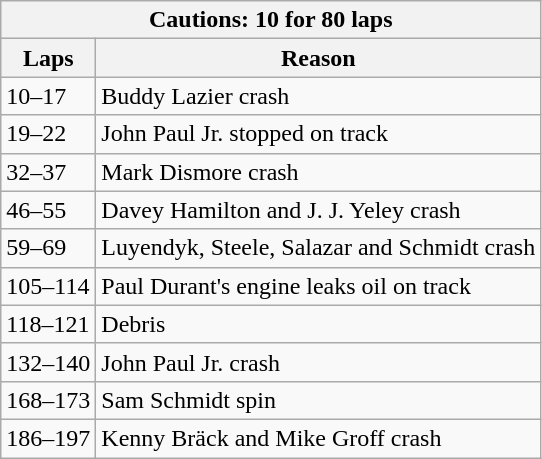<table class="wikitable">
<tr>
<th colspan=2>Cautions: 10 for 80 laps</th>
</tr>
<tr>
<th>Laps</th>
<th>Reason</th>
</tr>
<tr>
<td>10–17</td>
<td>Buddy Lazier crash</td>
</tr>
<tr>
<td>19–22</td>
<td>John Paul Jr. stopped on track</td>
</tr>
<tr>
<td>32–37</td>
<td>Mark Dismore crash</td>
</tr>
<tr>
<td>46–55</td>
<td>Davey Hamilton and J. J. Yeley crash</td>
</tr>
<tr>
<td>59–69</td>
<td>Luyendyk, Steele, Salazar and Schmidt crash</td>
</tr>
<tr>
<td>105–114</td>
<td>Paul Durant's engine leaks oil on track</td>
</tr>
<tr>
<td>118–121</td>
<td>Debris</td>
</tr>
<tr>
<td>132–140</td>
<td>John Paul Jr. crash</td>
</tr>
<tr>
<td>168–173</td>
<td>Sam Schmidt spin</td>
</tr>
<tr>
<td>186–197</td>
<td>Kenny Bräck and Mike Groff crash</td>
</tr>
</table>
